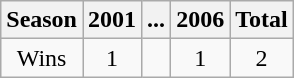<table class="wikitable">
<tr>
<th>Season</th>
<th>2001</th>
<th>...</th>
<th>2006</th>
<th><strong>Total</strong></th>
</tr>
<tr align="center">
<td>Wins</td>
<td>1</td>
<td></td>
<td>1</td>
<td>2</td>
</tr>
</table>
